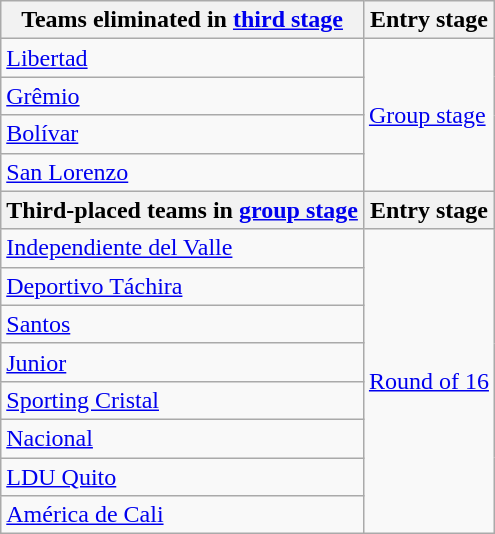<table class="wikitable">
<tr>
<th>Teams eliminated in <a href='#'>third stage</a></th>
<th>Entry stage</th>
</tr>
<tr>
<td> <a href='#'>Libertad</a></td>
<td rowspan=4><a href='#'>Group stage</a></td>
</tr>
<tr>
<td> <a href='#'>Grêmio</a></td>
</tr>
<tr>
<td> <a href='#'>Bolívar</a></td>
</tr>
<tr>
<td> <a href='#'>San Lorenzo</a></td>
</tr>
<tr>
<th>Third-placed teams in <a href='#'>group stage</a></th>
<th>Entry stage</th>
</tr>
<tr>
<td> <a href='#'>Independiente del Valle</a></td>
<td rowspan=8><a href='#'>Round of 16</a></td>
</tr>
<tr>
<td> <a href='#'>Deportivo Táchira</a></td>
</tr>
<tr>
<td> <a href='#'>Santos</a></td>
</tr>
<tr>
<td> <a href='#'>Junior</a></td>
</tr>
<tr>
<td> <a href='#'>Sporting Cristal</a></td>
</tr>
<tr>
<td> <a href='#'>Nacional</a></td>
</tr>
<tr>
<td> <a href='#'>LDU Quito</a></td>
</tr>
<tr>
<td> <a href='#'>América de Cali</a></td>
</tr>
</table>
